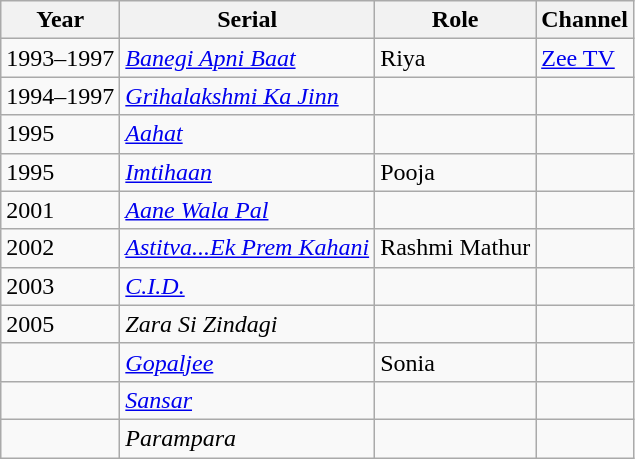<table class="wikitable sortable">
<tr>
<th>Year</th>
<th>Serial</th>
<th>Role</th>
<th>Channel</th>
</tr>
<tr>
<td>1993–1997</td>
<td><em><a href='#'>Banegi Apni Baat</a></em></td>
<td>Riya</td>
<td><a href='#'>Zee TV</a></td>
</tr>
<tr>
<td>1994–1997</td>
<td><em><a href='#'>Grihalakshmi Ka Jinn</a></em></td>
<td></td>
<td></td>
</tr>
<tr>
<td>1995</td>
<td><em><a href='#'>Aahat</a></em></td>
<td></td>
<td></td>
</tr>
<tr>
<td>1995</td>
<td><em><a href='#'>Imtihaan</a></em></td>
<td>Pooja</td>
<td></td>
</tr>
<tr>
<td>2001</td>
<td><em><a href='#'>Aane Wala Pal</a> </em></td>
<td></td>
<td></td>
</tr>
<tr>
<td>2002</td>
<td><em><a href='#'>Astitva...Ek Prem Kahani</a></em></td>
<td>Rashmi Mathur</td>
<td></td>
</tr>
<tr>
<td>2003</td>
<td><em><a href='#'>C.I.D.</a></em></td>
<td></td>
<td></td>
</tr>
<tr>
<td>2005</td>
<td><em>Zara Si Zindagi</em></td>
<td></td>
<td></td>
</tr>
<tr>
<td></td>
<td><em><a href='#'>Gopaljee</a></em></td>
<td>Sonia</td>
<td></td>
</tr>
<tr>
<td></td>
<td><em><a href='#'>Sansar</a></em></td>
<td></td>
<td></td>
</tr>
<tr>
<td></td>
<td><em>Parampara</em></td>
<td></td>
<td></td>
</tr>
</table>
